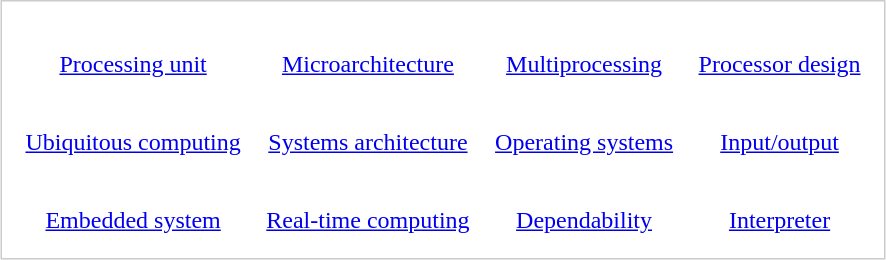<table style="border:1px solid #ccc; text-align:center; margin:auto;" cellspacing="15">
<tr>
<td></td>
<td></td>
<td></td>
<td></td>
</tr>
<tr>
<td><a href='#'>Processing unit</a></td>
<td><a href='#'>Microarchitecture</a></td>
<td><a href='#'>Multiprocessing</a></td>
<td><a href='#'>Processor design</a></td>
</tr>
<tr>
<td></td>
<td></td>
<td></td>
<td></td>
</tr>
<tr>
<td><a href='#'>Ubiquitous computing</a></td>
<td><a href='#'>Systems architecture</a></td>
<td><a href='#'>Operating systems</a></td>
<td><a href='#'>Input/output</a></td>
</tr>
<tr>
<td></td>
<td></td>
<td></td>
<td></td>
</tr>
<tr>
<td><a href='#'>Embedded system</a></td>
<td><a href='#'>Real-time computing</a></td>
<td><a href='#'>Dependability</a></td>
<td><a href='#'>Interpreter</a></td>
</tr>
</table>
